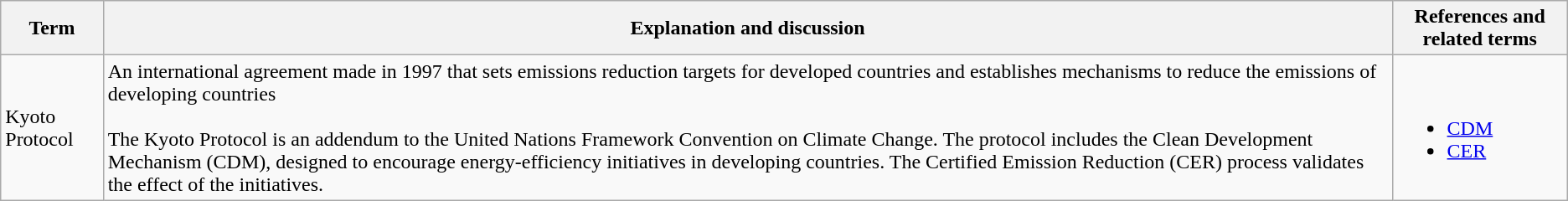<table class="wikitable">
<tr>
<th>Term</th>
<th>Explanation and discussion</th>
<th>References and related terms</th>
</tr>
<tr>
<td>Kyoto Protocol</td>
<td>An international agreement made in 1997 that sets emissions reduction targets for developed countries and establishes mechanisms to reduce the emissions of developing countries <br><br>The Kyoto Protocol is an addendum to the United Nations Framework Convention on Climate Change. The protocol includes the Clean Development Mechanism (CDM), designed to encourage energy-efficiency initiatives in developing countries.  The Certified Emission Reduction (CER) process validates the effect of the initiatives.</td>
<td><br><ul><li><a href='#'>CDM</a></li><li><a href='#'>CER</a></li></ul></td>
</tr>
</table>
